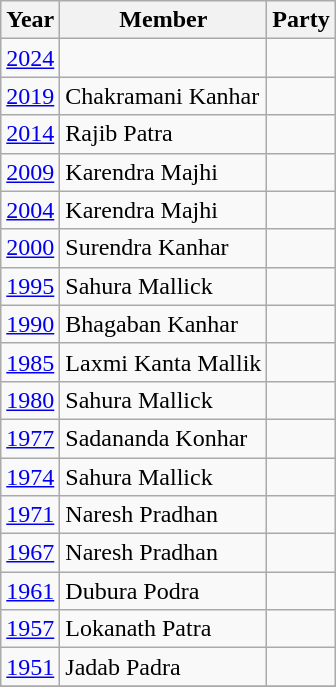<table class="wikitable sortable">
<tr>
<th>Year</th>
<th>Member</th>
<th colspan="2">Party</th>
</tr>
<tr>
<td><a href='#'>2024</a></td>
<td></td>
<td></td>
</tr>
<tr>
<td><a href='#'>2019</a></td>
<td>Chakramani Kanhar</td>
<td></td>
</tr>
<tr>
<td><a href='#'>2014</a></td>
<td>Rajib Patra</td>
<td></td>
</tr>
<tr>
<td><a href='#'>2009</a></td>
<td>Karendra Majhi</td>
<td></td>
</tr>
<tr>
<td><a href='#'>2004</a></td>
<td>Karendra Majhi</td>
<td></td>
</tr>
<tr>
<td><a href='#'>2000</a></td>
<td>Surendra Kanhar</td>
<td></td>
</tr>
<tr>
<td><a href='#'>1995</a></td>
<td>Sahura Mallick</td>
<td></td>
</tr>
<tr>
<td><a href='#'>1990</a></td>
<td>Bhagaban Kanhar</td>
<td></td>
</tr>
<tr>
<td><a href='#'>1985</a></td>
<td>Laxmi Kanta Mallik</td>
<td></td>
</tr>
<tr>
<td><a href='#'>1980</a></td>
<td>Sahura Mallick</td>
<td></td>
</tr>
<tr>
<td><a href='#'>1977</a></td>
<td>Sadananda Konhar</td>
<td></td>
</tr>
<tr>
<td><a href='#'>1974</a></td>
<td>Sahura Mallick</td>
<td></td>
</tr>
<tr>
<td><a href='#'>1971</a></td>
<td>Naresh Pradhan</td>
<td></td>
</tr>
<tr>
<td><a href='#'>1967</a></td>
<td>Naresh Pradhan</td>
<td></td>
</tr>
<tr>
<td><a href='#'>1961</a></td>
<td>Dubura Podra</td>
<td></td>
</tr>
<tr>
<td><a href='#'>1957</a></td>
<td>Lokanath Patra</td>
<td></td>
</tr>
<tr>
<td><a href='#'>1951</a></td>
<td>Jadab Padra</td>
<td></td>
</tr>
<tr>
</tr>
</table>
